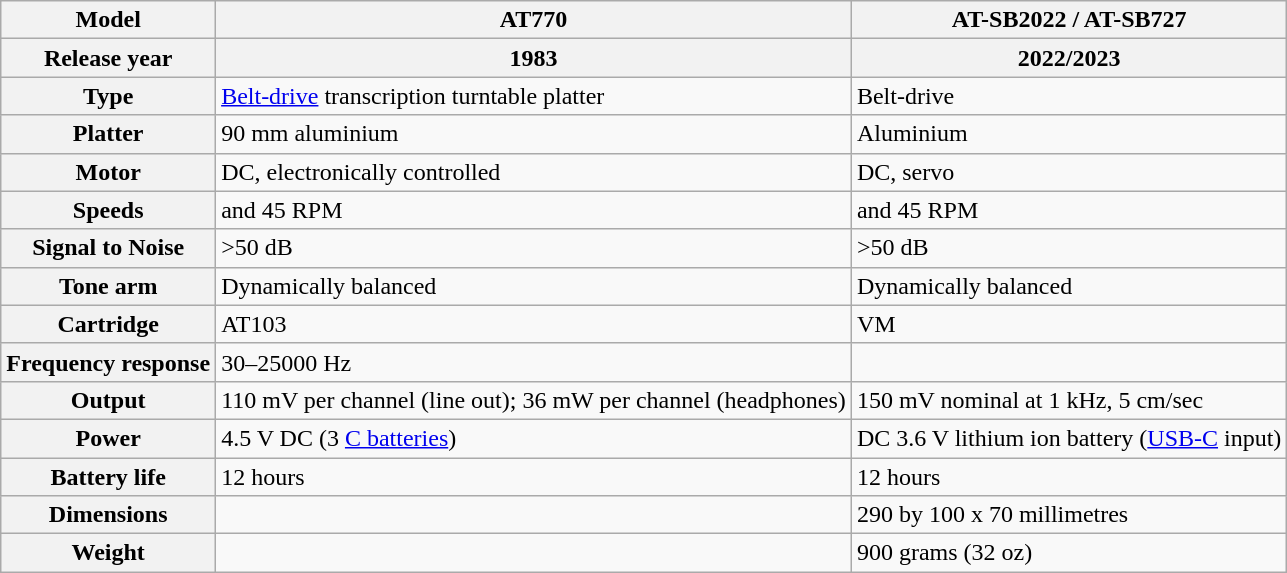<table class="wikitable" style="font-size95%">
<tr>
<th>Model</th>
<th>AT770</th>
<th>AT-SB2022 / AT-SB727</th>
</tr>
<tr>
<th>Release year</th>
<th>1983</th>
<th>2022/2023</th>
</tr>
<tr>
<th>Type</th>
<td><a href='#'>Belt-drive</a> transcription turntable platter</td>
<td>Belt-drive</td>
</tr>
<tr>
<th>Platter</th>
<td>90 mm aluminium</td>
<td>Aluminium</td>
</tr>
<tr>
<th>Motor</th>
<td>DC, electronically controlled</td>
<td>DC, servo</td>
</tr>
<tr>
<th>Speeds</th>
<td> and 45 RPM</td>
<td> and 45 RPM</td>
</tr>
<tr>
<th>Signal to Noise</th>
<td>>50 dB</td>
<td>>50 dB</td>
</tr>
<tr>
<th>Tone arm</th>
<td>Dynamically balanced</td>
<td>Dynamically balanced</td>
</tr>
<tr>
<th>Cartridge</th>
<td>AT103</td>
<td>VM</td>
</tr>
<tr>
<th>Frequency response</th>
<td>30–25000 Hz</td>
<td></td>
</tr>
<tr>
<th>Output</th>
<td>110 mV per channel (line out); 36 mW per channel (headphones)</td>
<td>150 mV nominal at 1 kHz, 5 cm/sec</td>
</tr>
<tr>
<th>Power</th>
<td>4.5 V DC (3 <a href='#'>C batteries</a>)</td>
<td>DC 3.6 V lithium ion battery (<a href='#'>USB-C</a> input)</td>
</tr>
<tr>
<th>Battery life</th>
<td>12 hours</td>
<td>12 hours</td>
</tr>
<tr>
<th>Dimensions</th>
<td></td>
<td>290 by 100 x 70 millimetres</td>
</tr>
<tr>
<th>Weight</th>
<td></td>
<td>900 grams (32 oz)</td>
</tr>
</table>
